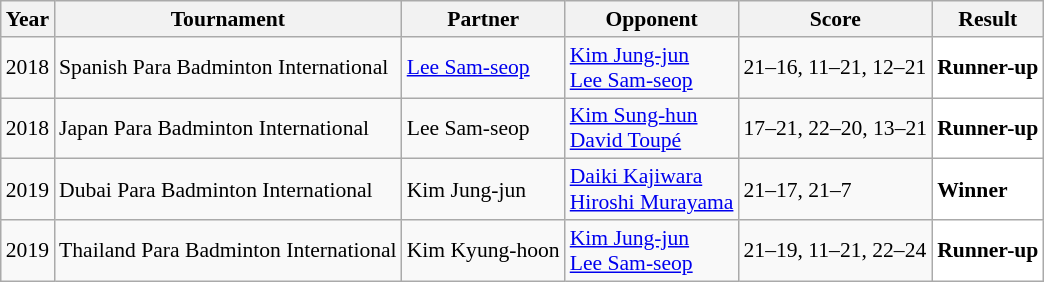<table class="sortable wikitable" style="font-size: 90%;">
<tr>
<th>Year</th>
<th>Tournament</th>
<th>Partner</th>
<th>Opponent</th>
<th>Score</th>
<th>Result</th>
</tr>
<tr>
<td align="center">2018</td>
<td align="left">Spanish Para Badminton International</td>
<td> <a href='#'>Lee Sam-seop</a></td>
<td align="left"> <a href='#'>Kim Jung-jun</a><br> <a href='#'>Lee Sam-seop</a></td>
<td align="left">21–16, 11–21, 12–21</td>
<td style="text-align:left; background:white"> <strong>Runner-up</strong></td>
</tr>
<tr>
<td align="center">2018</td>
<td align="left">Japan Para Badminton International</td>
<td> Lee Sam-seop</td>
<td align="left"> <a href='#'>Kim Sung-hun</a><br> <a href='#'>David Toupé</a></td>
<td align="left">17–21, 22–20, 13–21</td>
<td style="text-align:left; background:white"> <strong>Runner-up</strong></td>
</tr>
<tr>
<td align="center">2019</td>
<td align="left">Dubai Para Badminton International</td>
<td> Kim Jung-jun</td>
<td align="left"> <a href='#'>Daiki Kajiwara</a><br> <a href='#'>Hiroshi Murayama</a></td>
<td align="left">21–17, 21–7</td>
<td style="text-align:left; background:white"> <strong>Winner</strong></td>
</tr>
<tr>
<td align="center">2019</td>
<td align="left">Thailand Para Badminton International</td>
<td> Kim Kyung-hoon</td>
<td align="left"> <a href='#'>Kim Jung-jun</a><br> <a href='#'>Lee Sam-seop</a></td>
<td align="left">21–19, 11–21, 22–24</td>
<td style="text-align:left; background:white"> <strong>Runner-up</strong></td>
</tr>
</table>
